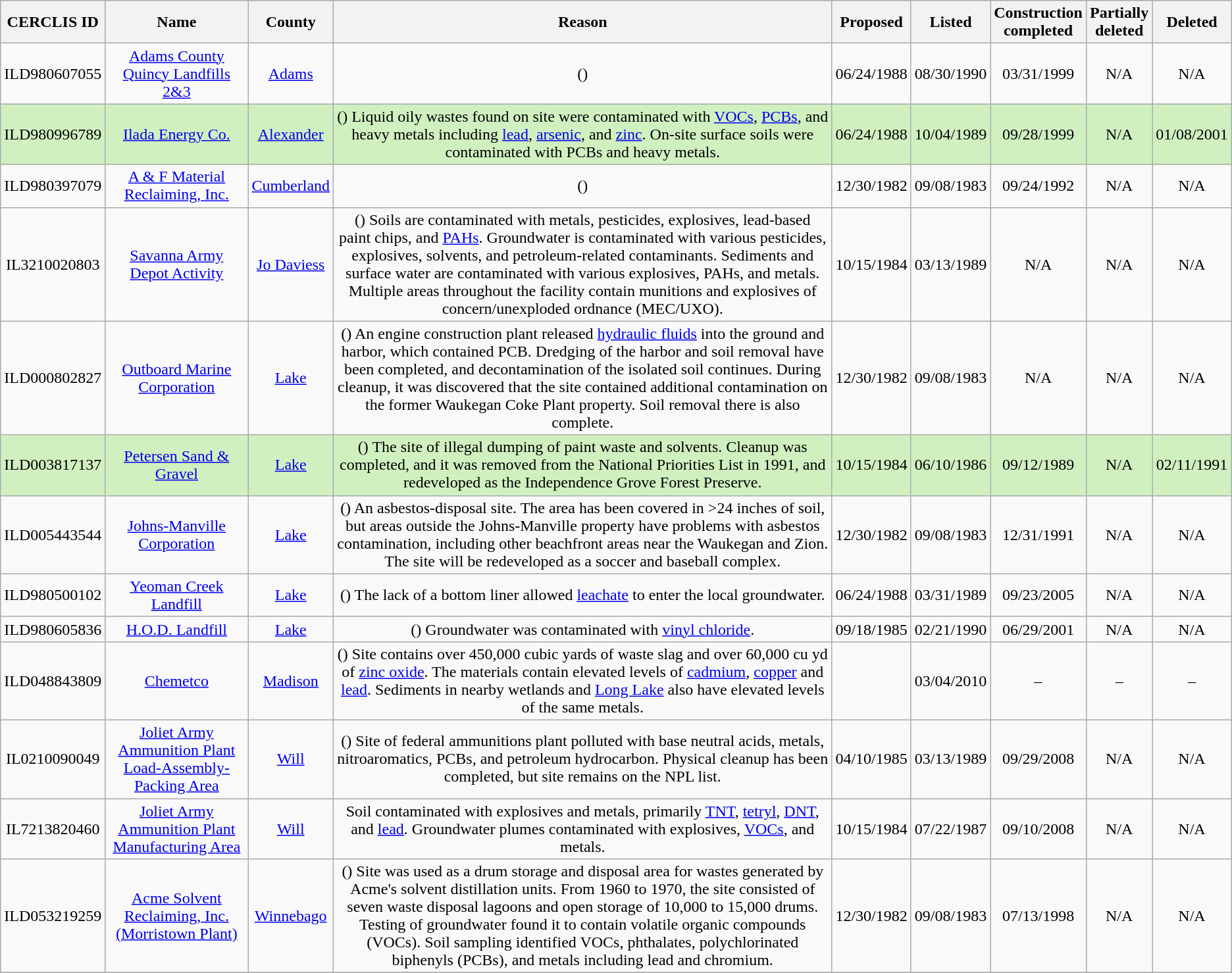<table class="wikitable sortable" style="text-align:center">
<tr>
<th>CERCLIS ID</th>
<th>Name</th>
<th>County</th>
<th>Reason</th>
<th>Proposed</th>
<th>Listed</th>
<th>Construction<br>completed</th>
<th>Partially<br>deleted</th>
<th>Deleted</th>
</tr>
<tr>
<td>ILD980607055</td>
<td><a href='#'>Adams County Quincy Landfills 2&3</a></td>
<td><a href='#'>Adams</a></td>
<td> () </td>
<td>06/24/1988</td>
<td>08/30/1990</td>
<td>03/31/1999</td>
<td>N/A</td>
<td>N/A</td>
</tr>
<tr style="background:#d0f0c0">
<td>ILD980996789</td>
<td><a href='#'>Ilada Energy Co.</a></td>
<td><a href='#'>Alexander</a></td>
<td> () Liquid oily wastes found on site were contaminated with <a href='#'>VOCs</a>, <a href='#'>PCBs</a>, and heavy metals including <a href='#'>lead</a>, <a href='#'>arsenic</a>, and <a href='#'>zinc</a>.  On-site surface soils were contaminated with PCBs and heavy metals.</td>
<td>06/24/1988</td>
<td>10/04/1989</td>
<td>09/28/1999</td>
<td>N/A</td>
<td>01/08/2001</td>
</tr>
<tr>
<td>ILD980397079</td>
<td><a href='#'>A & F Material Reclaiming, Inc.</a></td>
<td><a href='#'>Cumberland</a></td>
<td> () </td>
<td>12/30/1982</td>
<td>09/08/1983</td>
<td>09/24/1992</td>
<td>N/A</td>
<td>N/A</td>
</tr>
<tr>
<td>IL3210020803</td>
<td><a href='#'>Savanna Army Depot Activity</a></td>
<td><a href='#'>Jo Daviess</a></td>
<td> () Soils are contaminated with metals, pesticides, explosives, lead-based paint chips, and <a href='#'>PAHs</a>.  Groundwater is contaminated with various pesticides, explosives, solvents, and petroleum-related contaminants. Sediments and surface water are contaminated with various explosives, PAHs, and metals.  Multiple areas throughout the facility contain munitions and explosives of concern/unexploded ordnance (MEC/UXO).</td>
<td>10/15/1984</td>
<td>03/13/1989</td>
<td>N/A</td>
<td>N/A</td>
<td>N/A</td>
</tr>
<tr>
<td>ILD000802827</td>
<td><a href='#'>Outboard Marine Corporation</a></td>
<td><a href='#'>Lake</a></td>
<td>() An engine construction plant released <a href='#'>hydraulic fluids</a> into the ground and harbor, which contained PCB. Dredging of the harbor and soil removal have been completed, and decontamination of the isolated soil continues. During cleanup, it was discovered that the site contained additional contamination on the former Waukegan Coke Plant property. Soil removal there is also complete.</td>
<td>12/30/1982</td>
<td>09/08/1983</td>
<td>N/A</td>
<td>N/A</td>
<td>N/A</td>
</tr>
<tr style="background:#d0f0c0">
<td>ILD003817137</td>
<td><a href='#'>Petersen Sand & Gravel</a></td>
<td><a href='#'>Lake</a></td>
<td> () The site of illegal dumping of paint waste and solvents. Cleanup was completed, and it was removed from the National Priorities List in 1991, and redeveloped as the Independence Grove Forest Preserve.</td>
<td>10/15/1984</td>
<td>06/10/1986</td>
<td>09/12/1989</td>
<td>N/A</td>
<td>02/11/1991</td>
</tr>
<tr>
<td>ILD005443544</td>
<td><a href='#'>Johns-Manville Corporation</a></td>
<td><a href='#'>Lake</a></td>
<td>() An asbestos-disposal site.  The area has been covered in >24 inches of soil, but areas outside the Johns-Manville property have problems with asbestos contamination, including other beachfront areas near the Waukegan and Zion.  The site will be redeveloped as a soccer and baseball complex.</td>
<td>12/30/1982</td>
<td>09/08/1983</td>
<td>12/31/1991</td>
<td>N/A</td>
<td>N/A</td>
</tr>
<tr>
<td>ILD980500102</td>
<td><a href='#'>Yeoman Creek Landfill</a></td>
<td><a href='#'>Lake</a></td>
<td>() The lack of a bottom liner allowed <a href='#'>leachate</a> to enter the local groundwater.</td>
<td>06/24/1988</td>
<td>03/31/1989</td>
<td>09/23/2005</td>
<td>N/A</td>
<td>N/A</td>
</tr>
<tr>
<td>ILD980605836</td>
<td><a href='#'>H.O.D. Landfill</a></td>
<td><a href='#'>Lake</a></td>
<td>() Groundwater was contaminated with <a href='#'>vinyl chloride</a>.</td>
<td>09/18/1985</td>
<td>02/21/1990</td>
<td>06/29/2001</td>
<td>N/A</td>
<td>N/A</td>
</tr>
<tr>
<td>ILD048843809</td>
<td><a href='#'>Chemetco</a></td>
<td><a href='#'>Madison</a></td>
<td> () Site contains over 450,000 cubic yards of waste slag and over 60,000 cu yd of <a href='#'>zinc oxide</a>.  The materials contain elevated levels of <a href='#'>cadmium</a>, <a href='#'>copper</a> and <a href='#'>lead</a>.  Sediments in nearby wetlands and <a href='#'>Long Lake</a> also have elevated levels of the same metals.</td>
<td></td>
<td>03/04/2010</td>
<td>–</td>
<td>–</td>
<td>–</td>
</tr>
<tr>
<td>IL0210090049</td>
<td><a href='#'>Joliet Army Ammunition Plant Load-Assembly-Packing Area</a></td>
<td><a href='#'>Will</a></td>
<td> () Site of federal ammunitions plant polluted with base neutral acids, metals, nitroaromatics, PCBs, and petroleum hydrocarbon. Physical cleanup has been completed, but site remains on the NPL list.</td>
<td>04/10/1985</td>
<td>03/13/1989</td>
<td>09/29/2008</td>
<td>N/A</td>
<td>N/A</td>
</tr>
<tr>
<td>IL7213820460</td>
<td><a href='#'>Joliet Army Ammunition Plant Manufacturing Area</a></td>
<td><a href='#'>Will</a></td>
<td>Soil contaminated with explosives and metals, primarily <a href='#'>TNT</a>, <a href='#'>tetryl</a>, <a href='#'>DNT</a>, and <a href='#'>lead</a>.  Groundwater plumes contaminated with explosives, <a href='#'>VOCs</a>, and metals.</td>
<td>10/15/1984</td>
<td>07/22/1987</td>
<td>09/10/2008</td>
<td>N/A</td>
<td>N/A</td>
</tr>
<tr>
<td>ILD053219259</td>
<td><a href='#'>Acme Solvent Reclaiming, Inc. (Morristown Plant)</a></td>
<td><a href='#'>Winnebago</a></td>
<td> () Site was used as a drum storage and disposal area for wastes generated by Acme's solvent distillation units. From 1960 to 1970, the site consisted of seven waste disposal lagoons and open storage of 10,000 to 15,000 drums. Testing of groundwater found it to contain volatile organic compounds (VOCs). Soil sampling identified VOCs, phthalates, polychlorinated biphenyls (PCBs), and metals including lead and chromium.</td>
<td>12/30/1982</td>
<td>09/08/1983</td>
<td>07/13/1998</td>
<td>N/A</td>
<td>N/A</td>
</tr>
<tr>
</tr>
</table>
